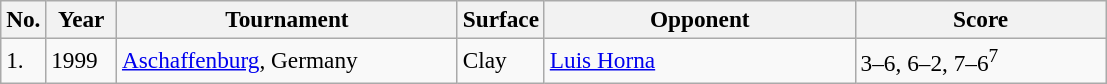<table class="sortable wikitable" style=font-size:97%>
<tr>
<th style="width:20px" class="unsortable">No.</th>
<th style="width:40px">Year</th>
<th style="width:220px">Tournament</th>
<th style="width:50px">Surface</th>
<th style="width:200px">Opponent</th>
<th style="width:160px" class="unsortable">Score</th>
</tr>
<tr>
<td>1.</td>
<td>1999</td>
<td><a href='#'>Aschaffenburg</a>, Germany</td>
<td>Clay</td>
<td> <a href='#'>Luis Horna</a></td>
<td>3–6, 6–2, 7–6<sup>7</sup></td>
</tr>
</table>
